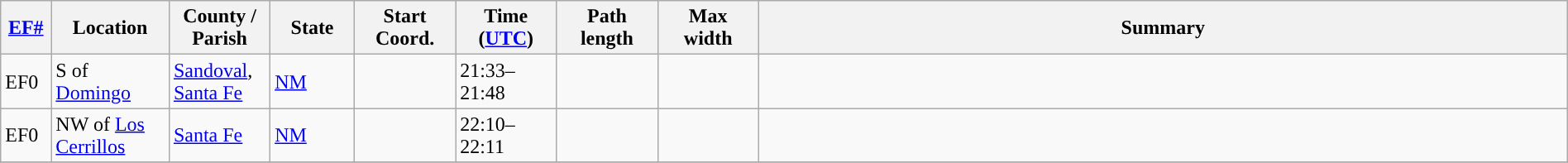<table class="wikitable sortable" style="width:100%;">
<tr>
<th scope="col"  style="width:3%; text-align:center;"><a href='#'>EF#</a></th>
<th scope="col"  style="width:7%; text-align:center;" class="unsortable">Location</th>
<th scope="col"  style="width:6%; text-align:center;" class="unsortable">County / Parish</th>
<th scope="col"  style="width:5%; text-align:center;">State</th>
<th scope="col"  style="width:6%; text-align:center;">Start Coord.</th>
<th scope="col"  style="width:6%; text-align:center;">Time (<a href='#'>UTC</a>)</th>
<th scope="col"  style="width:6%; text-align:center;">Path length</th>
<th scope="col"  style="width:6%; text-align:center;">Max width</th>
<th scope="col" class="unsortable" style="width:48%; text-align:center;">Summary</th>
</tr>
<tr>
<td>EF0</td>
<td>S of <a href='#'>Domingo</a></td>
<td><a href='#'>Sandoval</a>, <a href='#'>Santa Fe</a></td>
<td><a href='#'>NM</a></td>
<td></td>
<td>21:33–21:48</td>
<td></td>
<td></td>
<td></td>
</tr>
<tr>
<td>EF0</td>
<td>NW of <a href='#'>Los Cerrillos</a></td>
<td><a href='#'>Santa Fe</a></td>
<td><a href='#'>NM</a></td>
<td></td>
<td>22:10–22:11</td>
<td></td>
<td></td>
<td></td>
</tr>
<tr>
</tr>
</table>
